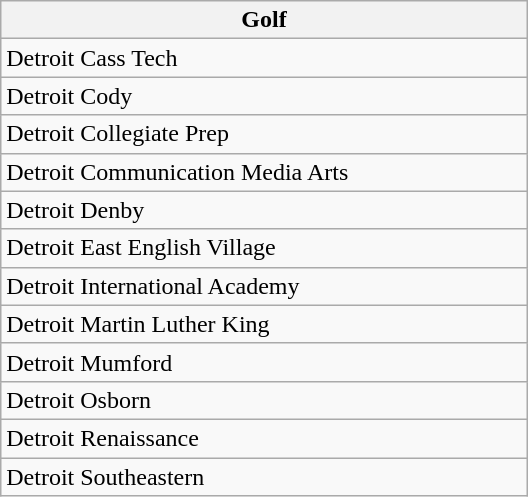<table class="wikitable collapsible collapsed" style="width:22em">
<tr>
<th align=center>Golf</th>
</tr>
<tr>
<td>Detroit Cass Tech</td>
</tr>
<tr>
<td>Detroit Cody</td>
</tr>
<tr>
<td>Detroit Collegiate Prep</td>
</tr>
<tr>
<td>Detroit Communication Media Arts</td>
</tr>
<tr>
<td>Detroit Denby</td>
</tr>
<tr>
<td>Detroit East English Village</td>
</tr>
<tr>
<td>Detroit International Academy</td>
</tr>
<tr>
<td>Detroit Martin Luther King</td>
</tr>
<tr>
<td>Detroit Mumford</td>
</tr>
<tr>
<td>Detroit Osborn</td>
</tr>
<tr>
<td>Detroit Renaissance</td>
</tr>
<tr>
<td>Detroit Southeastern</td>
</tr>
</table>
